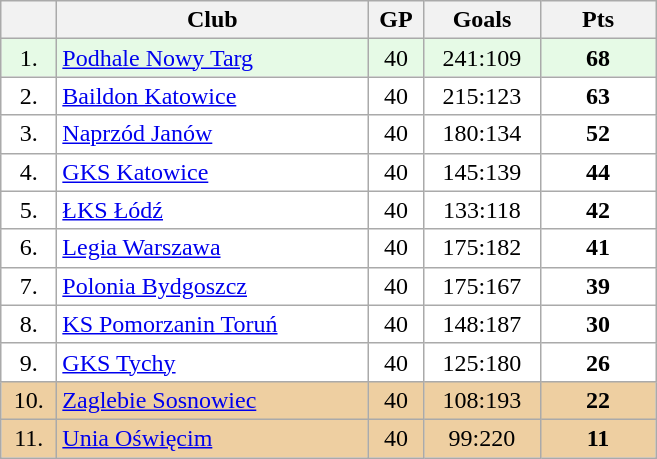<table class="wikitable">
<tr>
<th width="30"></th>
<th width="200">Club</th>
<th width="30">GP</th>
<th width="70">Goals</th>
<th width="70">Pts</th>
</tr>
<tr bgcolor="#e6fae6" align="center">
<td>1.</td>
<td align="left"><a href='#'>Podhale Nowy Targ</a></td>
<td>40</td>
<td>241:109</td>
<td><strong>68</strong></td>
</tr>
<tr bgcolor="#FFFFFF" align="center">
<td>2.</td>
<td align="left"><a href='#'>Baildon Katowice</a></td>
<td>40</td>
<td>215:123</td>
<td><strong>63</strong></td>
</tr>
<tr bgcolor="#FFFFFF" align="center">
<td>3.</td>
<td align="left"><a href='#'>Naprzód Janów</a></td>
<td>40</td>
<td>180:134</td>
<td><strong>52</strong></td>
</tr>
<tr bgcolor="#FFFFFF" align="center">
<td>4.</td>
<td align="left"><a href='#'>GKS Katowice</a></td>
<td>40</td>
<td>145:139</td>
<td><strong>44</strong></td>
</tr>
<tr bgcolor="#FFFFFF" align="center">
<td>5.</td>
<td align="left"><a href='#'>ŁKS Łódź</a></td>
<td>40</td>
<td>133:118</td>
<td><strong>42</strong></td>
</tr>
<tr bgcolor="#FFFFFF" align="center">
<td>6.</td>
<td align="left"><a href='#'>Legia Warszawa</a></td>
<td>40</td>
<td>175:182</td>
<td><strong>41</strong></td>
</tr>
<tr bgcolor="#FFFFFF" align="center">
<td>7.</td>
<td align="left"><a href='#'>Polonia Bydgoszcz</a></td>
<td>40</td>
<td>175:167</td>
<td><strong>39</strong></td>
</tr>
<tr bgcolor="#FFFFFF" align="center">
<td>8.</td>
<td align="left"><a href='#'>KS Pomorzanin Toruń</a></td>
<td>40</td>
<td>148:187</td>
<td><strong>30</strong></td>
</tr>
<tr bgcolor="#FFFFFF" align="center">
<td>9.</td>
<td align="left"><a href='#'>GKS Tychy</a></td>
<td>40</td>
<td>125:180</td>
<td><strong>26</strong></td>
</tr>
<tr bgcolor="#EECFA1" align="center">
<td>10.</td>
<td align="left"><a href='#'>Zaglebie Sosnowiec</a></td>
<td>40</td>
<td>108:193</td>
<td><strong>22</strong></td>
</tr>
<tr bgcolor="#EECFA1" align="center">
<td>11.</td>
<td align="left"><a href='#'>Unia Oświęcim</a></td>
<td>40</td>
<td>99:220</td>
<td><strong>11</strong></td>
</tr>
</table>
